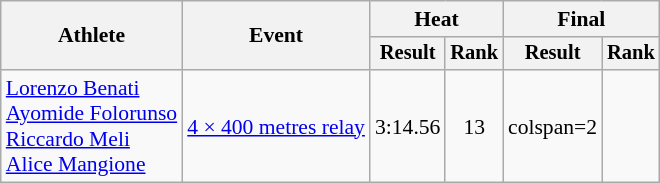<table class="wikitable" style="font-size:90%">
<tr>
<th rowspan="2">Athlete</th>
<th rowspan="2">Event</th>
<th colspan="2">Heat</th>
<th colspan="2">Final</th>
</tr>
<tr style="font-size:95%">
<th>Result</th>
<th>Rank</th>
<th>Result</th>
<th>Rank</th>
</tr>
<tr align=center>
<td align=left><a href='#'>Lorenzo Benati</a><br><a href='#'>Ayomide Folorunso</a><br><a href='#'>Riccardo Meli</a><br><a href='#'>Alice Mangione</a></td>
<td align=left><a href='#'>4 × 400 metres relay</a></td>
<td>3:14.56</td>
<td>13</td>
<td>colspan=2 </td>
</tr>
</table>
